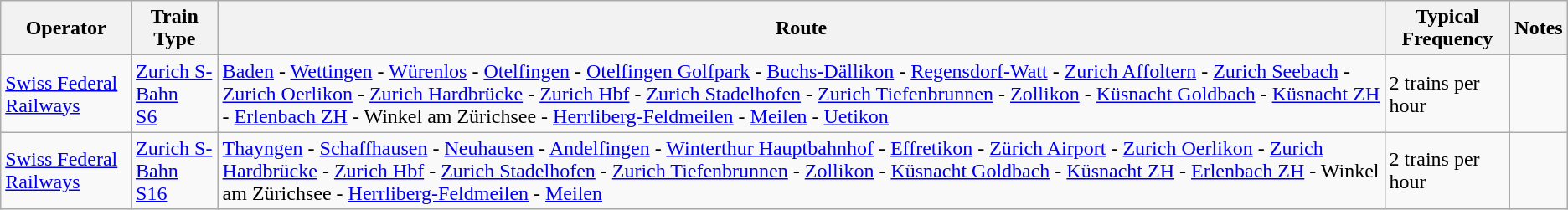<table class="wikitable vatop">
<tr>
<th>Operator</th>
<th>Train Type</th>
<th>Route</th>
<th>Typical Frequency</th>
<th>Notes</th>
</tr>
<tr>
<td><a href='#'>Swiss Federal Railways</a></td>
<td><a href='#'>Zurich S-Bahn</a><br><a href='#'>S6</a></td>
<td><a href='#'>Baden</a> - <a href='#'>Wettingen</a> - <a href='#'>Würenlos</a> - <a href='#'>Otelfingen</a> - <a href='#'>Otelfingen Golfpark</a> - <a href='#'>Buchs-Dällikon</a> - <a href='#'>Regensdorf-Watt</a> - <a href='#'>Zurich Affoltern</a> - <a href='#'>Zurich Seebach</a> - <a href='#'>Zurich Oerlikon</a> - <a href='#'>Zurich Hardbrücke</a> - <a href='#'>Zurich Hbf</a> - <a href='#'>Zurich Stadelhofen</a> - <a href='#'>Zurich Tiefenbrunnen</a> - <a href='#'>Zollikon</a> - <a href='#'>Küsnacht Goldbach</a> - <a href='#'>Küsnacht ZH</a> - <a href='#'>Erlenbach ZH</a> - Winkel am Zürichsee - <a href='#'>Herrliberg-Feldmeilen</a> - <a href='#'>Meilen</a> - <a href='#'>Uetikon</a></td>
<td>2 trains per hour</td>
<td></td>
</tr>
<tr>
<td><a href='#'>Swiss Federal Railways</a></td>
<td><a href='#'>Zurich S-Bahn</a><br><a href='#'>S16</a></td>
<td><a href='#'>Thayngen</a> - <a href='#'>Schaffhausen</a> - <a href='#'>Neuhausen</a> - <a href='#'>Andelfingen</a> - <a href='#'>Winterthur Hauptbahnhof</a> - <a href='#'>Effretikon</a> - <a href='#'>Zürich Airport</a> - <a href='#'>Zurich Oerlikon</a> - <a href='#'>Zurich Hardbrücke</a> - <a href='#'>Zurich Hbf</a> - <a href='#'>Zurich Stadelhofen</a> - <a href='#'>Zurich Tiefenbrunnen</a> - <a href='#'>Zollikon</a> - <a href='#'>Küsnacht Goldbach</a> - <a href='#'>Küsnacht ZH</a> - <a href='#'>Erlenbach ZH</a> - Winkel am Zürichsee - <a href='#'>Herrliberg-Feldmeilen</a> - <a href='#'>Meilen</a></td>
<td>2 trains per hour</td>
<td></td>
</tr>
</table>
